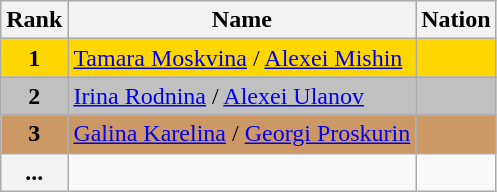<table class="wikitable">
<tr>
<th>Rank</th>
<th>Name</th>
<th>Nation</th>
</tr>
<tr bgcolor="gold">
<td align="center"><strong>1</strong></td>
<td><a href='#'>Tamara Moskvina</a> / <a href='#'>Alexei Mishin</a></td>
<td></td>
</tr>
<tr bgcolor="silver">
<td align="center"><strong>2</strong></td>
<td><a href='#'>Irina Rodnina</a> / <a href='#'>Alexei Ulanov</a></td>
<td></td>
</tr>
<tr bgcolor="cc9966">
<td align="center"><strong>3</strong></td>
<td><a href='#'>Galina Karelina</a> / <a href='#'>Georgi Proskurin</a></td>
<td></td>
</tr>
<tr>
<th>...</th>
<td></td>
<td></td>
</tr>
</table>
